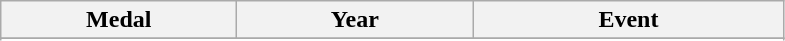<table class="wikitable">
<tr>
<th width=150>Medal</th>
<th width=150>Year</th>
<th width=200>Event</th>
</tr>
<tr>
</tr>
<tr>
</tr>
<tr>
</tr>
<tr>
</tr>
<tr>
</tr>
<tr>
</tr>
<tr>
</tr>
<tr>
</tr>
<tr>
</tr>
</table>
